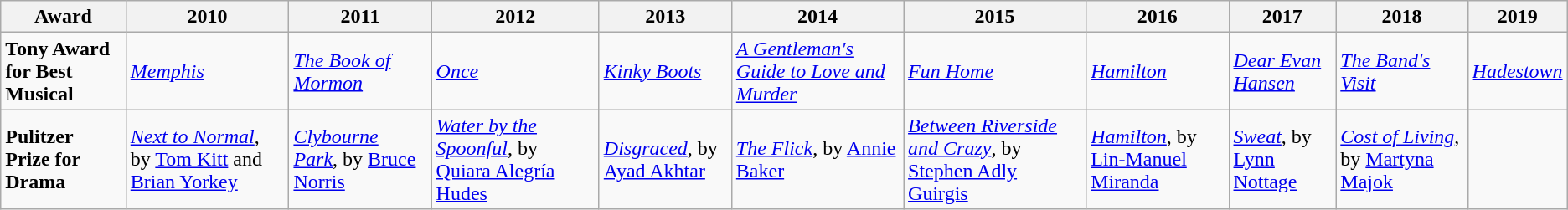<table class="wikitable">
<tr>
<th>Award</th>
<th>2010</th>
<th>2011</th>
<th>2012</th>
<th>2013</th>
<th>2014</th>
<th>2015</th>
<th>2016</th>
<th>2017</th>
<th>2018</th>
<th>2019</th>
</tr>
<tr>
<td><strong>Tony Award for Best Musical</strong></td>
<td><em><a href='#'>Memphis</a></em></td>
<td><em><a href='#'>The Book of Mormon</a></em></td>
<td><em><a href='#'>Once</a></em></td>
<td><em><a href='#'>Kinky Boots</a></em></td>
<td><em><a href='#'>A Gentleman's Guide to Love and Murder</a></em></td>
<td><em><a href='#'>Fun Home</a></em></td>
<td><em><a href='#'>Hamilton</a></em></td>
<td><em><a href='#'>Dear Evan Hansen</a></em></td>
<td><em><a href='#'>The Band's Visit</a></em></td>
<td><em><a href='#'>Hadestown</a></em></td>
</tr>
<tr>
<td><strong>Pulitzer Prize for Drama</strong></td>
<td><em><a href='#'>Next to Normal</a></em>, by <a href='#'>Tom Kitt</a> and <a href='#'>Brian Yorkey</a></td>
<td><em><a href='#'>Clybourne Park</a></em>, by <a href='#'>Bruce Norris</a></td>
<td><em><a href='#'>Water by the Spoonful</a></em>, by <a href='#'>Quiara Alegría Hudes</a></td>
<td><em><a href='#'>Disgraced</a></em>, by <a href='#'>Ayad Akhtar</a></td>
<td><em><a href='#'>The Flick</a></em>, by <a href='#'>Annie Baker</a></td>
<td><em><a href='#'>Between Riverside and Crazy</a></em>, by <a href='#'>Stephen Adly Guirgis</a></td>
<td><em><a href='#'>Hamilton</a></em>, by <a href='#'>Lin-Manuel Miranda</a></td>
<td><em><a href='#'>Sweat</a></em>, by <a href='#'>Lynn Nottage</a></td>
<td><em><a href='#'>Cost of Living</a></em>, by <a href='#'>Martyna Majok</a></td>
</tr>
</table>
